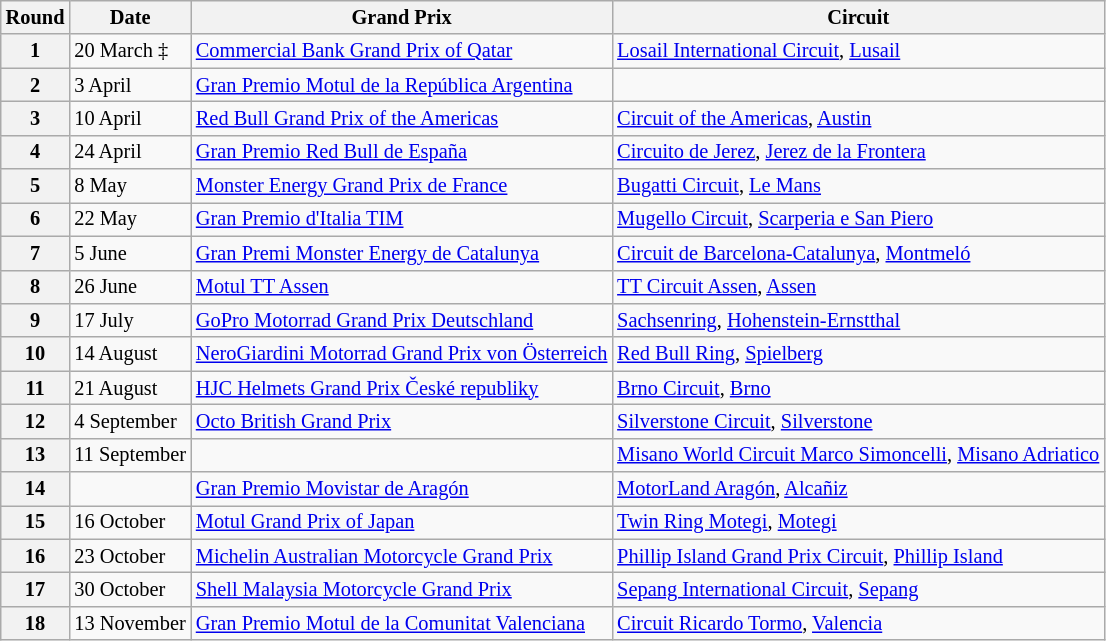<table class="wikitable" style="font-size: 85%">
<tr>
<th>Round</th>
<th>Date</th>
<th>Grand Prix</th>
<th>Circuit</th>
</tr>
<tr>
<th>1</th>
<td>20 March ‡</td>
<td> <a href='#'>Commercial Bank Grand Prix of Qatar</a></td>
<td><a href='#'>Losail International Circuit</a>, <a href='#'>Lusail</a></td>
</tr>
<tr>
<th>2</th>
<td>3 April</td>
<td> <a href='#'>Gran Premio Motul de la República Argentina</a></td>
<td></td>
</tr>
<tr>
<th>3</th>
<td>10 April</td>
<td> <a href='#'>Red Bull Grand Prix of the Americas</a></td>
<td><a href='#'>Circuit of the Americas</a>, <a href='#'>Austin</a></td>
</tr>
<tr>
<th>4</th>
<td>24 April</td>
<td> <a href='#'>Gran Premio Red Bull de España</a></td>
<td><a href='#'>Circuito de Jerez</a>, <a href='#'>Jerez de la Frontera</a></td>
</tr>
<tr>
<th>5</th>
<td>8 May</td>
<td> <a href='#'>Monster Energy Grand Prix de France</a></td>
<td><a href='#'>Bugatti Circuit</a>, <a href='#'>Le Mans</a></td>
</tr>
<tr>
<th>6</th>
<td>22 May</td>
<td> <a href='#'>Gran Premio d'Italia TIM</a></td>
<td><a href='#'>Mugello Circuit</a>, <a href='#'>Scarperia e San Piero</a></td>
</tr>
<tr>
<th>7</th>
<td>5 June</td>
<td> <a href='#'>Gran Premi Monster Energy de Catalunya</a></td>
<td><a href='#'>Circuit de Barcelona-Catalunya</a>, <a href='#'>Montmeló</a></td>
</tr>
<tr>
<th>8</th>
<td>26 June</td>
<td> <a href='#'>Motul TT Assen</a></td>
<td><a href='#'>TT Circuit Assen</a>, <a href='#'>Assen</a></td>
</tr>
<tr>
<th>9</th>
<td>17 July</td>
<td> <a href='#'>GoPro Motorrad Grand Prix Deutschland</a></td>
<td><a href='#'>Sachsenring</a>, <a href='#'>Hohenstein-Ernstthal</a></td>
</tr>
<tr>
<th>10</th>
<td>14 August</td>
<td> <a href='#'>NeroGiardini Motorrad Grand Prix von Österreich</a></td>
<td><a href='#'>Red Bull Ring</a>, <a href='#'>Spielberg</a></td>
</tr>
<tr>
<th>11</th>
<td>21 August</td>
<td> <a href='#'>HJC Helmets Grand Prix České republiky</a></td>
<td><a href='#'>Brno Circuit</a>, <a href='#'>Brno</a></td>
</tr>
<tr>
<th>12</th>
<td>4 September</td>
<td> <a href='#'>Octo British Grand Prix</a></td>
<td><a href='#'>Silverstone Circuit</a>, <a href='#'>Silverstone</a></td>
</tr>
<tr>
<th>13</th>
<td>11 September</td>
<td></td>
<td><a href='#'>Misano World Circuit Marco Simoncelli</a>, <a href='#'>Misano Adriatico</a></td>
</tr>
<tr>
<th>14</th>
<td></td>
<td> <a href='#'>Gran Premio Movistar de Aragón</a></td>
<td><a href='#'>MotorLand Aragón</a>, <a href='#'>Alcañiz</a></td>
</tr>
<tr>
<th>15</th>
<td>16 October</td>
<td> <a href='#'>Motul Grand Prix of Japan</a></td>
<td><a href='#'>Twin Ring Motegi</a>, <a href='#'>Motegi</a></td>
</tr>
<tr>
<th>16</th>
<td>23 October</td>
<td> <a href='#'>Michelin Australian Motorcycle Grand Prix</a></td>
<td><a href='#'>Phillip Island Grand Prix Circuit</a>, <a href='#'>Phillip Island</a></td>
</tr>
<tr>
<th>17</th>
<td>30 October</td>
<td> <a href='#'>Shell Malaysia Motorcycle Grand Prix</a></td>
<td><a href='#'>Sepang International Circuit</a>, <a href='#'>Sepang</a></td>
</tr>
<tr>
<th>18</th>
<td>13 November</td>
<td> <a href='#'>Gran Premio Motul de la Comunitat Valenciana</a></td>
<td><a href='#'>Circuit Ricardo Tormo</a>, <a href='#'>Valencia</a></td>
</tr>
</table>
